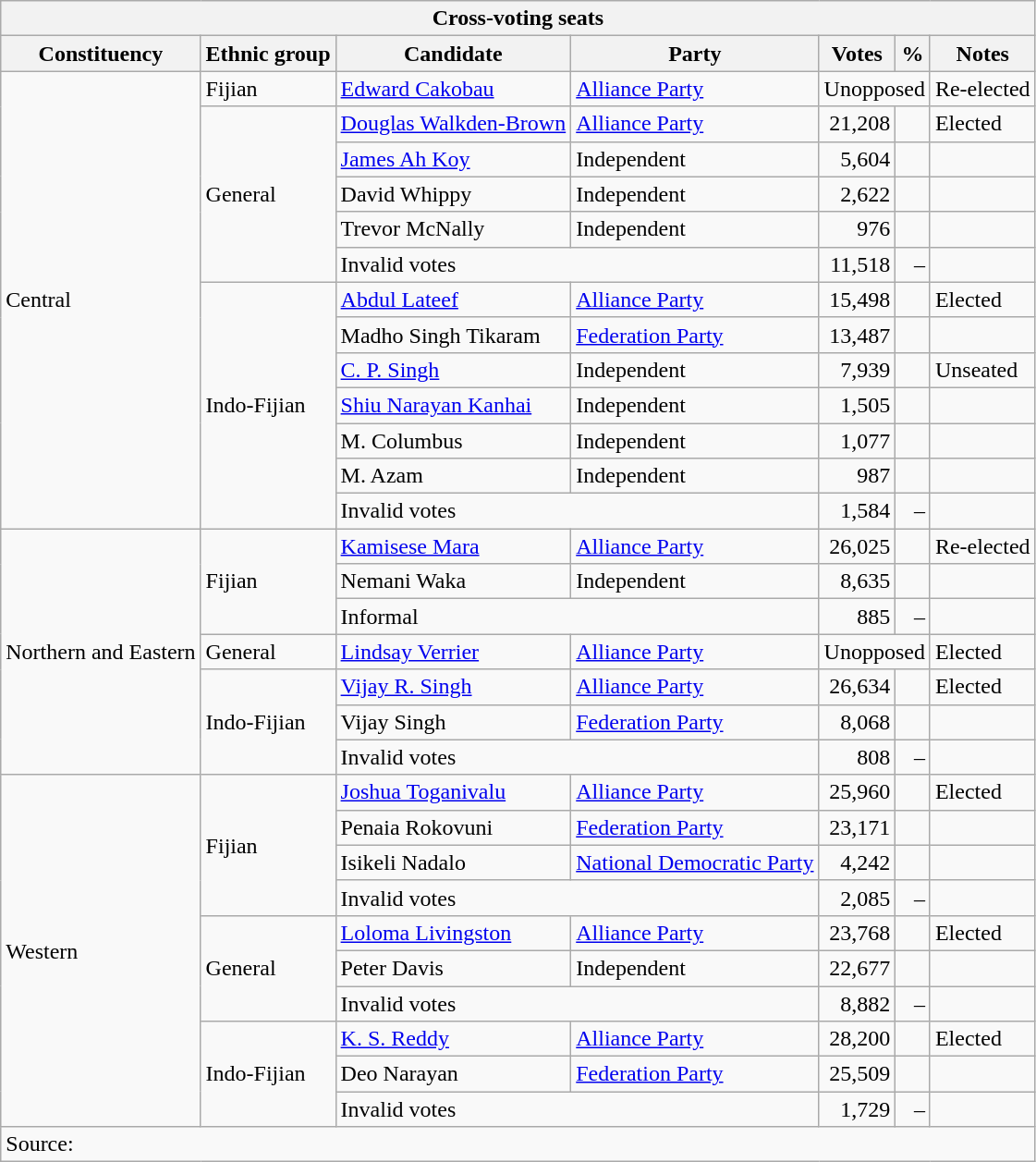<table class=wikitable>
<tr>
<th colspan=7>Cross-voting seats</th>
</tr>
<tr>
<th>Constituency</th>
<th>Ethnic group</th>
<th>Candidate</th>
<th>Party</th>
<th>Votes</th>
<th>%</th>
<th>Notes</th>
</tr>
<tr>
<td rowspan=13>Central</td>
<td>Fijian</td>
<td><a href='#'>Edward Cakobau</a></td>
<td><a href='#'>Alliance Party</a></td>
<td align=center colspan=2>Unopposed</td>
<td>Re-elected</td>
</tr>
<tr>
<td rowspan=5>General</td>
<td><a href='#'>Douglas Walkden-Brown</a></td>
<td><a href='#'>Alliance Party</a></td>
<td align=right>21,208</td>
<td align=right></td>
<td>Elected</td>
</tr>
<tr>
<td><a href='#'>James Ah Koy</a></td>
<td>Independent</td>
<td align=right>5,604</td>
<td align=right></td>
<td></td>
</tr>
<tr>
<td>David Whippy</td>
<td>Independent</td>
<td align=right>2,622</td>
<td align=right></td>
<td></td>
</tr>
<tr>
<td>Trevor McNally</td>
<td>Independent</td>
<td align=right>976</td>
<td align=right></td>
<td></td>
</tr>
<tr>
<td colspan=2>Invalid votes</td>
<td align=right>11,518</td>
<td align=right>–</td>
<td></td>
</tr>
<tr>
<td rowspan=7>Indo-Fijian</td>
<td><a href='#'>Abdul Lateef</a></td>
<td><a href='#'>Alliance Party</a></td>
<td align=right>15,498</td>
<td align=right></td>
<td>Elected</td>
</tr>
<tr>
<td>Madho Singh Tikaram</td>
<td><a href='#'>Federation Party</a></td>
<td align=right>13,487</td>
<td align=right></td>
<td></td>
</tr>
<tr>
<td><a href='#'>C. P. Singh</a></td>
<td>Independent</td>
<td align=right>7,939</td>
<td align=right></td>
<td>Unseated</td>
</tr>
<tr>
<td><a href='#'>Shiu Narayan Kanhai</a></td>
<td>Independent</td>
<td align=right>1,505</td>
<td align=right></td>
<td></td>
</tr>
<tr>
<td>M. Columbus</td>
<td>Independent</td>
<td align=right>1,077</td>
<td></td>
<td></td>
</tr>
<tr>
<td>M. Azam</td>
<td>Independent</td>
<td align=right>987</td>
<td align=right></td>
<td></td>
</tr>
<tr>
<td colspan=2>Invalid votes</td>
<td align=right>1,584</td>
<td align=right>–</td>
<td></td>
</tr>
<tr>
<td rowspan=7>Northern and Eastern</td>
<td rowspan=3>Fijian</td>
<td><a href='#'>Kamisese Mara</a></td>
<td><a href='#'>Alliance Party</a></td>
<td align=right>26,025</td>
<td align=right></td>
<td>Re-elected</td>
</tr>
<tr>
<td>Nemani Waka</td>
<td>Independent</td>
<td align=right>8,635</td>
<td align=right></td>
<td></td>
</tr>
<tr>
<td colspan=2>Informal</td>
<td align=right>885</td>
<td align=right>–</td>
<td></td>
</tr>
<tr>
<td>General</td>
<td><a href='#'>Lindsay Verrier</a></td>
<td><a href='#'>Alliance Party</a></td>
<td align=center colspan=2>Unopposed</td>
<td>Elected</td>
</tr>
<tr>
<td rowspan=3>Indo-Fijian</td>
<td><a href='#'>Vijay R. Singh</a></td>
<td><a href='#'>Alliance Party</a></td>
<td align=right>26,634</td>
<td align=right></td>
<td>Elected</td>
</tr>
<tr>
<td>Vijay Singh</td>
<td><a href='#'>Federation Party</a></td>
<td align=right>8,068</td>
<td align=right></td>
<td></td>
</tr>
<tr>
<td colspan=2>Invalid votes</td>
<td align=right>808</td>
<td align=right>–</td>
<td></td>
</tr>
<tr>
<td rowspan=10>Western</td>
<td rowspan=4>Fijian</td>
<td><a href='#'>Joshua Toganivalu</a></td>
<td><a href='#'>Alliance Party</a></td>
<td align=right>25,960</td>
<td align=right></td>
<td>Elected</td>
</tr>
<tr>
<td>Penaia Rokovuni</td>
<td><a href='#'>Federation Party</a></td>
<td align=right>23,171</td>
<td align=right></td>
<td></td>
</tr>
<tr>
<td>Isikeli Nadalo</td>
<td><a href='#'>National Democratic Party</a></td>
<td align=right>4,242</td>
<td align=right></td>
<td></td>
</tr>
<tr>
<td colspan=2>Invalid votes</td>
<td align=right>2,085</td>
<td align=right>–</td>
<td></td>
</tr>
<tr>
<td rowspan=3>General</td>
<td><a href='#'>Loloma Livingston</a></td>
<td><a href='#'>Alliance Party</a></td>
<td align=right>23,768</td>
<td align=right></td>
<td>Elected</td>
</tr>
<tr>
<td>Peter Davis</td>
<td>Independent</td>
<td align=right>22,677</td>
<td align=right></td>
<td></td>
</tr>
<tr>
<td colspan=2>Invalid votes</td>
<td align=right>8,882</td>
<td align=right>–</td>
<td></td>
</tr>
<tr>
<td rowspan=3>Indo-Fijian</td>
<td><a href='#'>K. S. Reddy</a></td>
<td><a href='#'>Alliance Party</a></td>
<td align=right>28,200</td>
<td align=right></td>
<td>Elected</td>
</tr>
<tr>
<td>Deo Narayan</td>
<td><a href='#'>Federation Party</a></td>
<td align=right>25,509</td>
<td align=right></td>
<td></td>
</tr>
<tr>
<td colspan=2>Invalid votes</td>
<td align=right>1,729</td>
<td align=right>–</td>
<td></td>
</tr>
<tr>
<td colspan=7>Source: </td>
</tr>
</table>
